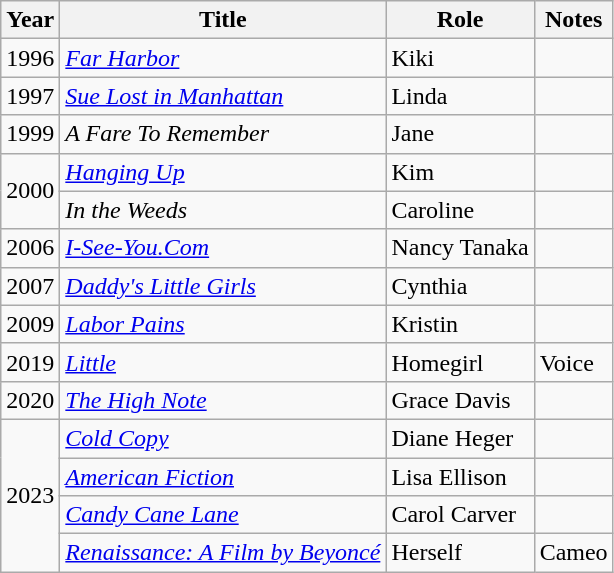<table class="wikitable sortable">
<tr>
<th>Year</th>
<th>Title</th>
<th>Role</th>
<th>Notes</th>
</tr>
<tr>
<td>1996</td>
<td><em><a href='#'>Far Harbor</a></em></td>
<td>Kiki</td>
<td></td>
</tr>
<tr>
<td>1997</td>
<td><em><a href='#'>Sue Lost in Manhattan</a></em></td>
<td>Linda</td>
<td></td>
</tr>
<tr>
<td>1999</td>
<td><em>A Fare To Remember</em></td>
<td>Jane</td>
<td></td>
</tr>
<tr>
<td rowspan="2">2000</td>
<td><em><a href='#'>Hanging Up</a></em></td>
<td>Kim</td>
<td></td>
</tr>
<tr>
<td><em>In the Weeds</em></td>
<td>Caroline</td>
<td></td>
</tr>
<tr>
<td>2006</td>
<td><em><a href='#'>I-See-You.Com</a></em></td>
<td>Nancy Tanaka</td>
<td></td>
</tr>
<tr>
<td>2007</td>
<td><em><a href='#'>Daddy's Little Girls</a></em></td>
<td>Cynthia</td>
<td></td>
</tr>
<tr>
<td>2009</td>
<td><em><a href='#'>Labor Pains</a></em></td>
<td>Kristin</td>
<td></td>
</tr>
<tr>
<td>2019</td>
<td><em><a href='#'>Little</a></em></td>
<td>Homegirl</td>
<td>Voice</td>
</tr>
<tr>
<td>2020</td>
<td><em><a href='#'>The High Note</a></em></td>
<td>Grace Davis</td>
<td></td>
</tr>
<tr>
<td rowspan="4">2023</td>
<td><em><a href='#'>Cold Copy</a></em></td>
<td>Diane Heger</td>
<td></td>
</tr>
<tr>
<td><em><a href='#'>American Fiction</a></em></td>
<td>Lisa Ellison</td>
<td></td>
</tr>
<tr>
<td><em><a href='#'>Candy Cane Lane</a></em></td>
<td>Carol Carver</td>
<td></td>
</tr>
<tr>
<td><em><a href='#'>Renaissance: A Film by Beyoncé</a></em></td>
<td>Herself</td>
<td>Cameo</td>
</tr>
</table>
